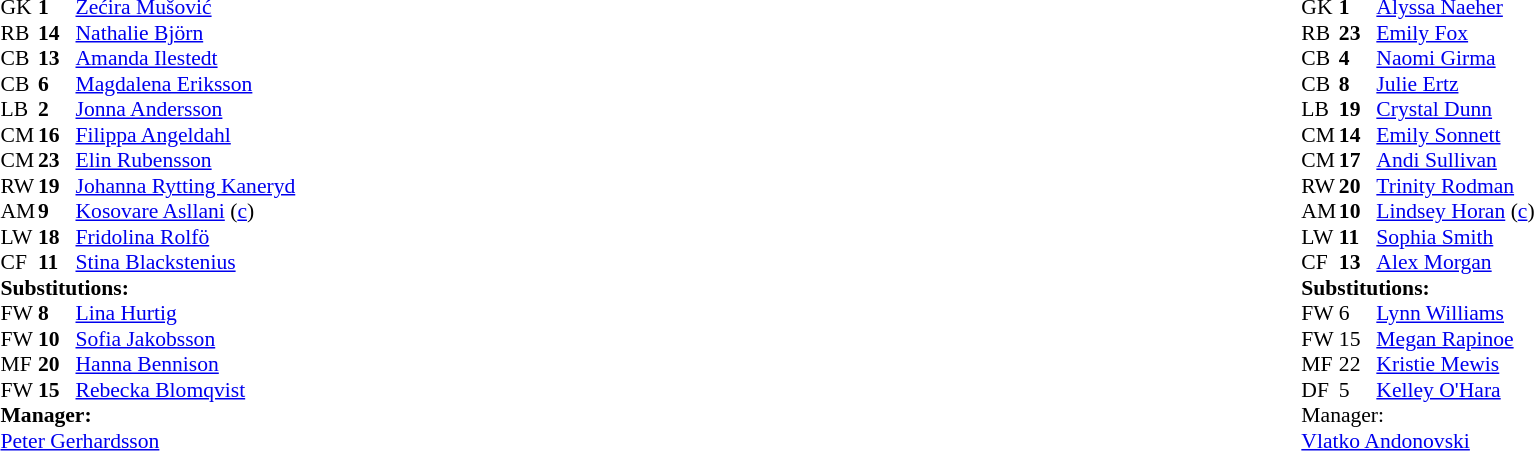<table width="100%">
<tr>
<td valign="top" width="40%"><br><table style="font-size:90%" cellspacing="0" cellpadding="0">
<tr>
<th width=25></th>
<th width=25></th>
</tr>
<tr>
<td>GK</td>
<td><strong>1</strong></td>
<td><a href='#'>Zećira Mušović</a></td>
</tr>
<tr>
<td>RB</td>
<td><strong>14</strong></td>
<td><a href='#'>Nathalie Björn</a></td>
</tr>
<tr>
<td>CB</td>
<td><strong>13</strong></td>
<td><a href='#'>Amanda Ilestedt</a></td>
</tr>
<tr>
<td>CB</td>
<td><strong>6</strong></td>
<td><a href='#'>Magdalena Eriksson</a></td>
</tr>
<tr>
<td>LB</td>
<td><strong>2</strong></td>
<td><a href='#'>Jonna Andersson</a></td>
</tr>
<tr>
<td>CM</td>
<td><strong>16</strong></td>
<td><a href='#'>Filippa Angeldahl</a></td>
<td></td>
<td></td>
</tr>
<tr>
<td>CM</td>
<td><strong>23</strong></td>
<td><a href='#'>Elin Rubensson</a></td>
</tr>
<tr>
<td>RW</td>
<td><strong>19</strong></td>
<td><a href='#'>Johanna Rytting Kaneryd</a></td>
<td></td>
<td></td>
</tr>
<tr>
<td>AM</td>
<td><strong>9</strong></td>
<td><a href='#'>Kosovare Asllani</a> (<a href='#'>c</a>)</td>
<td></td>
<td></td>
</tr>
<tr>
<td>LW</td>
<td><strong>18</strong></td>
<td><a href='#'>Fridolina Rolfö</a></td>
</tr>
<tr>
<td>CF</td>
<td><strong>11</strong></td>
<td><a href='#'>Stina Blackstenius</a></td>
<td></td>
<td></td>
</tr>
<tr>
<td colspan=3><strong>Substitutions:</strong></td>
</tr>
<tr>
<td>FW</td>
<td><strong>8</strong></td>
<td><a href='#'>Lina Hurtig</a></td>
<td></td>
<td></td>
</tr>
<tr>
<td>FW</td>
<td><strong>10</strong></td>
<td><a href='#'>Sofia Jakobsson</a></td>
<td></td>
<td></td>
</tr>
<tr>
<td>MF</td>
<td><strong>20</strong></td>
<td><a href='#'>Hanna Bennison</a></td>
<td></td>
<td></td>
</tr>
<tr>
<td>FW</td>
<td><strong>15</strong></td>
<td><a href='#'>Rebecka Blomqvist</a></td>
<td></td>
<td></td>
</tr>
<tr>
<td colspan=3><strong>Manager:</strong></td>
</tr>
<tr>
<td colspan=3><a href='#'>Peter Gerhardsson</a></td>
</tr>
</table>
</td>
<td valign="top"></td>
<td valign="top" width="50%"ft><br><table style="font-size:90%; margin:auto" cellspacing="0" cellpadding="0">
<tr>
<th width=25></th>
<th width=25></th>
</tr>
<tr>
<td>GK</td>
<td><strong>1</strong></td>
<td><a href='#'>Alyssa Naeher</a></td>
</tr>
<tr>
<td>RB</td>
<td><strong>23</strong></td>
<td><a href='#'>Emily Fox</a></td>
<td></td>
<td></td>
</tr>
<tr>
<td>CB</td>
<td><strong>4</strong></td>
<td><a href='#'>Naomi Girma</a></td>
</tr>
<tr>
<td>CB</td>
<td><strong>8</strong></td>
<td><a href='#'>Julie Ertz</a></td>
<td></td>
</tr>
<tr>
<td>LB</td>
<td><strong>19</strong></td>
<td><a href='#'>Crystal Dunn</a></td>
</tr>
<tr>
<td>CM</td>
<td><strong>14</strong></td>
<td><a href='#'>Emily Sonnett</a></td>
<td></td>
<td></td>
</tr>
<tr>
<td>CM</td>
<td><strong>17</strong></td>
<td><a href='#'>Andi Sullivan</a></td>
</tr>
<tr>
<td>RW</td>
<td><strong>20</strong></td>
<td><a href='#'>Trinity Rodman</a></td>
<td></td>
<td></td>
</tr>
<tr>
<td>AM</td>
<td><strong>10</strong></td>
<td><a href='#'>Lindsey Horan</a> (<a href='#'>c</a>)</td>
</tr>
<tr>
<td>LW</td>
<td><strong>11</strong></td>
<td><a href='#'>Sophia Smith</a></td>
</tr>
<tr>
<td>CF</td>
<td><strong>13</strong></td>
<td><a href='#'>Alex Morgan</a></td>
<td></td>
<td></td>
</tr>
<tr>
<td colspan=3><strong>Substitutions:<strong><em></td>
</tr>
<tr>
<td>FW</td>
<td></strong>6<strong></td>
<td><a href='#'>Lynn Williams</a></td>
<td></td>
<td></td>
</tr>
<tr>
<td>FW</td>
<td></strong>15<strong></td>
<td><a href='#'>Megan Rapinoe</a></td>
<td></td>
<td></td>
</tr>
<tr>
<td>MF</td>
<td></strong>22<strong></td>
<td><a href='#'>Kristie Mewis</a></td>
<td></td>
<td></td>
</tr>
<tr>
<td>DF</td>
<td></strong>5<strong></td>
<td><a href='#'>Kelley O'Hara</a></td>
<td></td>
<td></td>
</tr>
<tr>
<td colspan=3></strong>Manager:<strong></td>
</tr>
<tr>
<td colspan=3> <a href='#'>Vlatko Andonovski</a></td>
</tr>
</table>
</td>
</tr>
</table>
